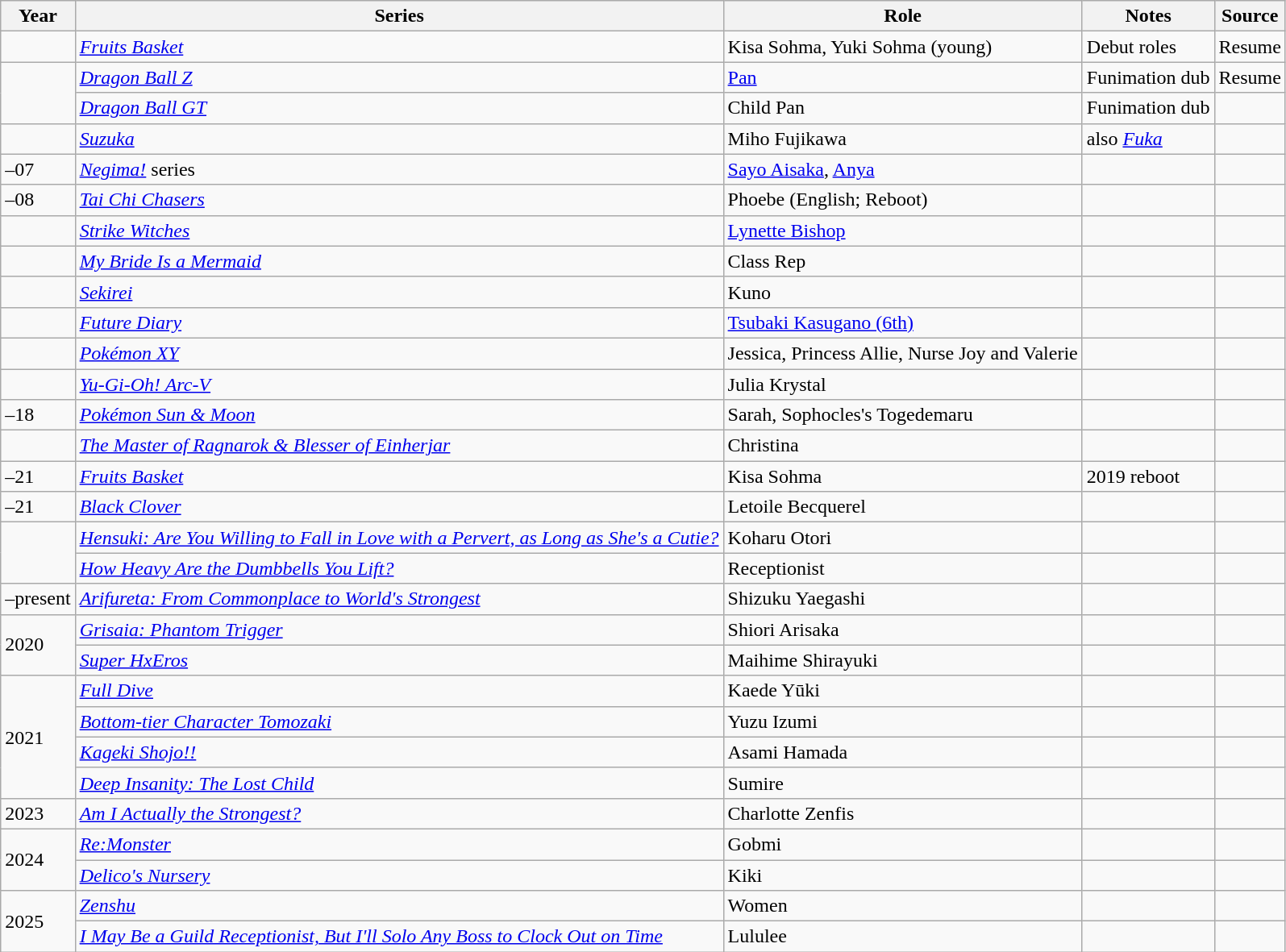<table class="wikitable sortable plainrowheaders">
<tr>
<th>Year</th>
<th>Series</th>
<th>Role</th>
<th class="unsortable">Notes</th>
<th class="unsortable">Source</th>
</tr>
<tr>
<td></td>
<td><em><a href='#'>Fruits Basket</a></em></td>
<td>Kisa Sohma, Yuki Sohma (young)</td>
<td>Debut roles</td>
<td>Resume</td>
</tr>
<tr>
<td rowspan="2"></td>
<td><em><a href='#'>Dragon Ball Z</a></em></td>
<td><a href='#'>Pan</a></td>
<td>Funimation dub</td>
<td>Resume</td>
</tr>
<tr>
<td><em><a href='#'>Dragon Ball GT</a></em></td>
<td>Child Pan</td>
<td>Funimation dub</td>
<td Resume></td>
</tr>
<tr>
<td></td>
<td><em><a href='#'>Suzuka</a></em></td>
<td>Miho Fujikawa</td>
<td>also <em><a href='#'>Fuka</a></em></td>
<td></td>
</tr>
<tr>
<td>–07</td>
<td><em><a href='#'>Negima!</a></em> series</td>
<td><a href='#'>Sayo Aisaka</a>, <a href='#'>Anya</a></td>
<td></td>
<td></td>
</tr>
<tr>
<td>–08</td>
<td><em><a href='#'>Tai Chi Chasers</a></em></td>
<td>Phoebe (English; Reboot)</td>
<td></td>
<td></td>
</tr>
<tr>
<td></td>
<td><em><a href='#'>Strike Witches</a></em></td>
<td><a href='#'>Lynette Bishop</a></td>
<td></td>
<td></td>
</tr>
<tr>
<td></td>
<td><em><a href='#'>My Bride Is a Mermaid</a></em></td>
<td>Class Rep</td>
<td></td>
<td></td>
</tr>
<tr>
<td></td>
<td><em><a href='#'>Sekirei</a></em></td>
<td>Kuno</td>
<td></td>
<td></td>
</tr>
<tr>
<td></td>
<td><em><a href='#'>Future Diary</a></em></td>
<td><a href='#'>Tsubaki Kasugano (6th)</a></td>
<td></td>
<td></td>
</tr>
<tr>
<td></td>
<td><em><a href='#'>Pokémon XY</a></em></td>
<td>Jessica, Princess Allie, Nurse Joy and Valerie</td>
<td></td>
<td></td>
</tr>
<tr>
<td></td>
<td><em><a href='#'>Yu-Gi-Oh! Arc-V</a></em></td>
<td>Julia Krystal</td>
<td></td>
</tr>
<tr>
<td>–18</td>
<td><em><a href='#'>Pokémon Sun & Moon</a></em></td>
<td>Sarah, Sophocles's Togedemaru</td>
<td></td>
<td></td>
</tr>
<tr>
<td></td>
<td><em><a href='#'>The Master of Ragnarok & Blesser of Einherjar</a></em></td>
<td>Christina</td>
<td></td>
<td></td>
</tr>
<tr>
<td>–21</td>
<td><em><a href='#'>Fruits Basket</a></em></td>
<td>Kisa Sohma</td>
<td>2019 reboot</td>
<td></td>
</tr>
<tr>
<td>–21</td>
<td><em><a href='#'>Black Clover</a></em></td>
<td>Letoile Becquerel</td>
<td></td>
<td></td>
</tr>
<tr>
<td rowspan="2"></td>
<td><em><a href='#'>Hensuki: Are You Willing to Fall in Love with a Pervert, as Long as She's a Cutie?</a></em></td>
<td>Koharu Otori</td>
<td></td>
<td></td>
</tr>
<tr>
<td><em><a href='#'>How Heavy Are the Dumbbells You Lift?</a></em></td>
<td>Receptionist</td>
<td></td>
<td></td>
</tr>
<tr>
<td>–present</td>
<td><em><a href='#'>Arifureta: From Commonplace to World's Strongest</a></em></td>
<td>Shizuku Yaegashi</td>
<td></td>
<td></td>
</tr>
<tr>
<td rowspan="2">2020</td>
<td><em><a href='#'>Grisaia: Phantom Trigger</a></em></td>
<td>Shiori Arisaka</td>
<td></td>
<td></td>
</tr>
<tr>
<td><em><a href='#'>Super HxEros</a></em></td>
<td>Maihime Shirayuki</td>
<td></td>
<td></td>
</tr>
<tr>
<td rowspan="4">2021</td>
<td><em><a href='#'>Full Dive</a></em></td>
<td>Kaede Yūki</td>
<td></td>
<td></td>
</tr>
<tr>
<td><em><a href='#'>Bottom-tier Character Tomozaki</a></em></td>
<td>Yuzu Izumi</td>
<td></td>
<td></td>
</tr>
<tr>
<td><em><a href='#'>Kageki Shojo!!</a></em></td>
<td>Asami Hamada</td>
<td></td>
<td></td>
</tr>
<tr>
<td><em><a href='#'>Deep Insanity: The Lost Child</a></em></td>
<td>Sumire</td>
<td></td>
<td></td>
</tr>
<tr>
<td rowspan="1">2023</td>
<td><em><a href='#'>Am I Actually the Strongest?</a></em></td>
<td>Charlotte Zenfis</td>
<td></td>
<td></td>
</tr>
<tr>
<td rowspan="2">2024</td>
<td><em><a href='#'>Re:Monster</a></em></td>
<td>Gobmi</td>
<td></td>
<td></td>
</tr>
<tr>
<td><em><a href='#'>Delico's Nursery</a></em></td>
<td>Kiki</td>
<td></td>
<td></td>
</tr>
<tr>
<td rowspan="2">2025</td>
<td><em><a href='#'>Zenshu</a></em></td>
<td>Women</td>
<td></td>
<td></td>
</tr>
<tr>
<td><em><a href='#'>I May Be a Guild Receptionist, But I'll Solo Any Boss to Clock Out on Time</a></em></td>
<td>Lululee</td>
<td></td>
<td></td>
</tr>
</table>
